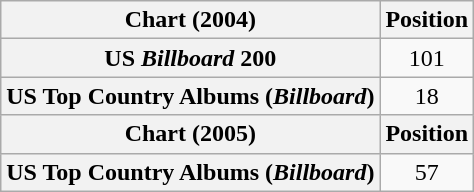<table class="wikitable plainrowheaders" style="text-align:center">
<tr>
<th scope="col">Chart (2004)</th>
<th scope="col">Position</th>
</tr>
<tr>
<th scope="row">US <em>Billboard</em> 200</th>
<td>101</td>
</tr>
<tr>
<th scope="row">US Top Country Albums (<em>Billboard</em>)</th>
<td>18</td>
</tr>
<tr>
<th scope="col">Chart (2005)</th>
<th scope="col">Position</th>
</tr>
<tr>
<th scope="row">US Top Country Albums (<em>Billboard</em>)</th>
<td>57</td>
</tr>
</table>
